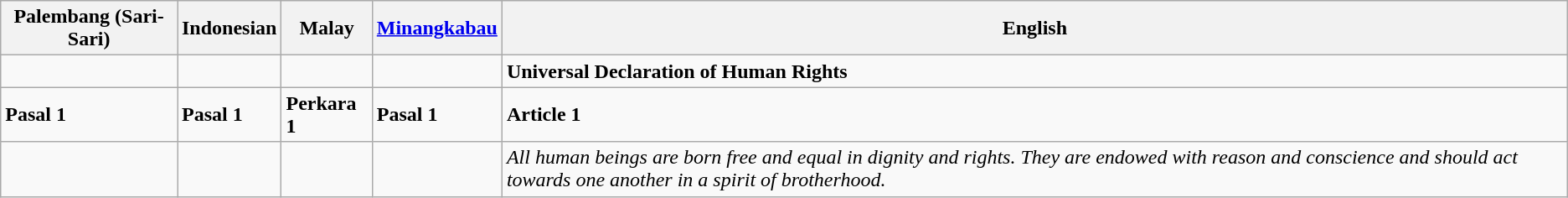<table class="wikitable">
<tr>
<th>Palembang (Sari-Sari)</th>
<th>Indonesian</th>
<th>Malay</th>
<th><a href='#'>Minangkabau</a></th>
<th>English</th>
</tr>
<tr>
<td><strong></strong></td>
<td><strong></strong></td>
<td><strong></strong></td>
<td><strong></strong></td>
<td><strong>Universal Declaration of Human Rights</strong></td>
</tr>
<tr>
<td><strong>Pasal 1</strong></td>
<td><strong>Pasal 1</strong></td>
<td><strong>Perkara 1</strong></td>
<td><strong>Pasal 1</strong></td>
<td><strong>Article 1</strong></td>
</tr>
<tr>
<td></td>
<td></td>
<td></td>
<td></td>
<td><em>All human beings are born free and equal in dignity and rights. They are endowed with reason and conscience and should act towards one another in a spirit of brotherhood.</em></td>
</tr>
</table>
